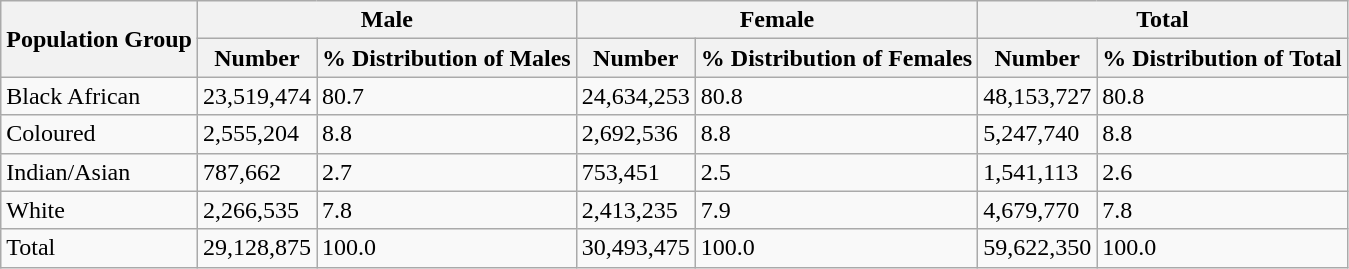<table class="wikitable sortable">
<tr>
<th rowspan="2">Population Group</th>
<th colspan="2">Male</th>
<th colspan="2">Female</th>
<th colspan="2">Total</th>
</tr>
<tr>
<th>Number</th>
<th>% Distribution of Males</th>
<th>Number</th>
<th>% Distribution of Females</th>
<th>Number</th>
<th>% Distribution of Total</th>
</tr>
<tr>
<td>Black African</td>
<td>23,519,474</td>
<td>80.7</td>
<td>24,634,253</td>
<td>80.8</td>
<td>48,153,727</td>
<td>80.8</td>
</tr>
<tr>
<td>Coloured</td>
<td>2,555,204</td>
<td>8.8</td>
<td>2,692,536</td>
<td>8.8</td>
<td>5,247,740</td>
<td>8.8</td>
</tr>
<tr>
<td>Indian/Asian</td>
<td>787,662</td>
<td>2.7</td>
<td>753,451</td>
<td>2.5</td>
<td>1,541,113</td>
<td>2.6</td>
</tr>
<tr>
<td>White</td>
<td>2,266,535</td>
<td>7.8</td>
<td>2,413,235</td>
<td>7.9</td>
<td>4,679,770</td>
<td>7.8</td>
</tr>
<tr>
<td>Total</td>
<td>29,128,875</td>
<td>100.0</td>
<td>30,493,475</td>
<td>100.0</td>
<td>59,622,350</td>
<td>100.0</td>
</tr>
</table>
